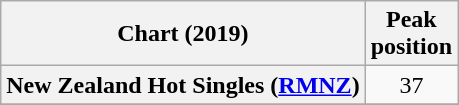<table class="wikitable sortable plainrowheaders" style="text-align:center">
<tr>
<th scope="col">Chart (2019)</th>
<th scope="col">Peak<br>position</th>
</tr>
<tr>
<th scope="row">New Zealand Hot Singles (<a href='#'>RMNZ</a>)</th>
<td>37</td>
</tr>
<tr>
</tr>
</table>
